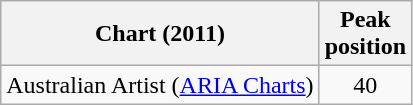<table class="wikitable">
<tr>
<th>Chart (2011)</th>
<th>Peak<br>position</th>
</tr>
<tr>
<td>Australian Artist (<a href='#'>ARIA Charts</a>)</td>
<td align="center">40</td>
</tr>
</table>
